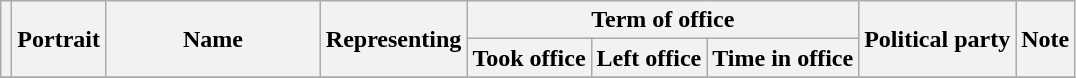<table class="wikitable" style="text-align:center;">
<tr>
<th rowspan=2></th>
<th rowspan=2>Portrait</th>
<th width=20% rowspan=2>Name<br></th>
<th rowspan=2>Representing</th>
<th colspan=3>Term of office</th>
<th rowspan=2>Political party</th>
<th rowspan=2>Note</th>
</tr>
<tr>
<th>Took office</th>
<th>Left office</th>
<th>Time in office</th>
</tr>
<tr>
</tr>
</table>
